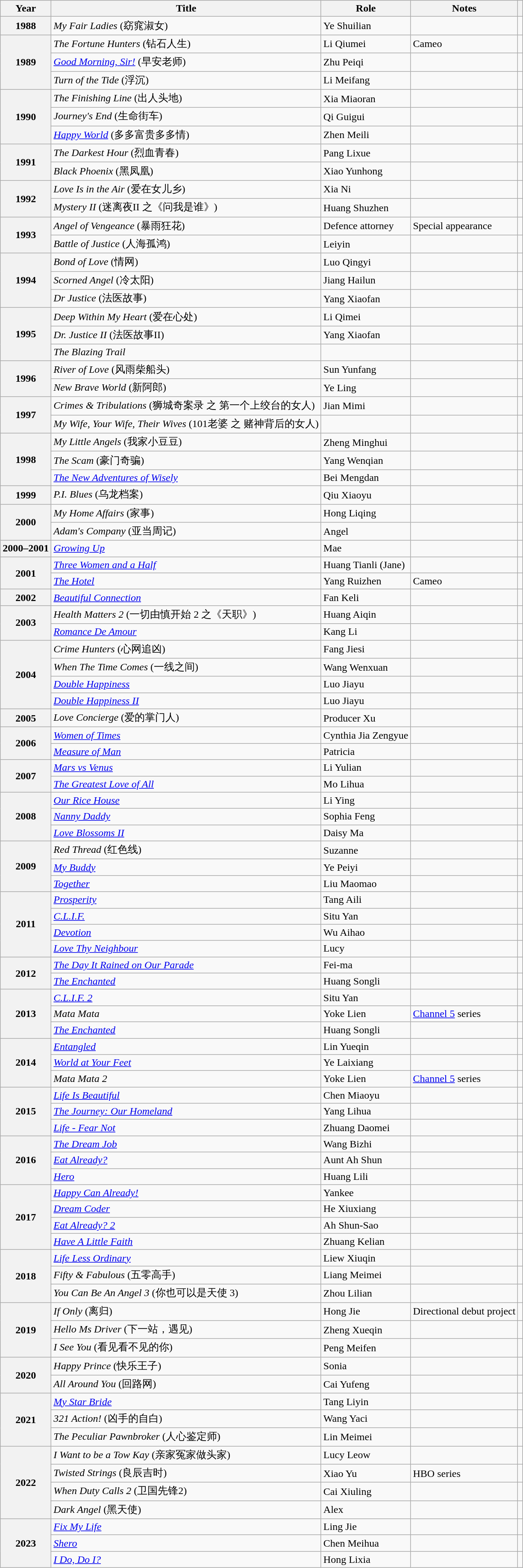<table class="wikitable sortable plainrowheaders">
<tr>
<th scope="col">Year</th>
<th scope="col">Title</th>
<th scope="col">Role</th>
<th scope="col" class="unsortable">Notes</th>
<th scope="col" class="unsortable"></th>
</tr>
<tr>
<th scope="row">1988</th>
<td><em>My Fair Ladies</em> (窈窕淑女)</td>
<td>Ye Shuilian</td>
<td></td>
<td></td>
</tr>
<tr>
<th scope="row" rowspan="3">1989</th>
<td><em>The Fortune Hunters</em> (钻石人生)</td>
<td>Li Qiumei</td>
<td>Cameo</td>
<td></td>
</tr>
<tr>
<td><em><a href='#'>Good Morning, Sir!</a></em> (早安老师)</td>
<td>Zhu Peiqi</td>
<td></td>
<td></td>
</tr>
<tr>
<td><em>Turn of the Tide</em> (浮沉)</td>
<td>Li Meifang</td>
<td></td>
<td></td>
</tr>
<tr>
<th scope="row" rowspan="3">1990</th>
<td><em>The Finishing Line</em> (出人头地)</td>
<td>Xia Miaoran</td>
<td></td>
<td></td>
</tr>
<tr>
<td><em>Journey's End</em> (生命街车)</td>
<td>Qi Guigui</td>
<td></td>
<td></td>
</tr>
<tr>
<td><em><a href='#'>Happy World</a></em> (多多富贵多多情)</td>
<td>Zhen Meili</td>
<td></td>
<td></td>
</tr>
<tr>
<th scope="row" rowspan="2">1991</th>
<td><em>The Darkest Hour</em> (烈血青春)</td>
<td>Pang Lixue</td>
<td></td>
<td></td>
</tr>
<tr>
<td><em>Black Phoenix</em> (黑凤凰)</td>
<td>Xiao Yunhong</td>
<td></td>
<td></td>
</tr>
<tr>
<th scope="row" rowspan="2">1992</th>
<td><em>Love Is in the Air</em> (爱在女儿乡)</td>
<td>Xia Ni</td>
<td></td>
<td></td>
</tr>
<tr>
<td><em>Mystery II</em> (迷离夜II 之《问我是谁》)</td>
<td>Huang Shuzhen</td>
<td></td>
<td></td>
</tr>
<tr>
<th scope="row" rowspan="2">1993</th>
<td><em>Angel of Vengeance</em> (暴雨狂花)</td>
<td>Defence attorney</td>
<td>Special appearance</td>
<td></td>
</tr>
<tr>
<td><em>Battle of Justice</em> (人海孤鸿)</td>
<td>Leiyin</td>
<td></td>
<td></td>
</tr>
<tr>
<th scope="row" rowspan="3">1994</th>
<td><em>Bond of Love</em> (情网)</td>
<td>Luo Qingyi</td>
<td></td>
<td></td>
</tr>
<tr>
<td><em>Scorned Angel</em> (冷太阳)</td>
<td>Jiang Hailun</td>
<td></td>
<td></td>
</tr>
<tr>
<td><em>Dr Justice</em> (法医故事)</td>
<td>Yang Xiaofan</td>
<td></td>
<td></td>
</tr>
<tr>
<th scope="row" rowspan="3">1995</th>
<td><em>Deep Within My Heart</em> (爱在心处)</td>
<td>Li Qimei</td>
<td></td>
<td></td>
</tr>
<tr>
<td><em>Dr. Justice II</em> (法医故事II)</td>
<td>Yang Xiaofan</td>
<td></td>
<td></td>
</tr>
<tr>
<td><em>The Blazing Trail</em></td>
<td></td>
<td></td>
<td></td>
</tr>
<tr>
<th scope="row" rowspan="2">1996</th>
<td><em>River of Love</em> (风雨柴船头)</td>
<td>Sun Yunfang</td>
<td></td>
<td></td>
</tr>
<tr>
<td><em>New Brave World</em> (新阿郎)</td>
<td>Ye Ling</td>
<td></td>
<td></td>
</tr>
<tr>
<th scope="row" rowspan="2">1997</th>
<td><em>Crimes & Tribulations</em> (狮城奇案录 之 第一个上绞台的女人)</td>
<td>Jian Mimi</td>
<td></td>
<td></td>
</tr>
<tr>
<td><em>My Wife, Your Wife, Their Wives</em> (101老婆 之 赌神背后的女人)</td>
<td></td>
<td></td>
<td></td>
</tr>
<tr>
<th scope="row" rowspan="3">1998</th>
<td><em>My Little Angels</em> (我家小豆豆)</td>
<td>Zheng Minghui</td>
<td></td>
<td></td>
</tr>
<tr>
<td><em>The Scam</em> (豪门奇骗)</td>
<td>Yang Wenqian</td>
<td></td>
<td></td>
</tr>
<tr>
<td><em><a href='#'>The New Adventures of Wisely</a></em></td>
<td>Bei Mengdan</td>
<td></td>
<td></td>
</tr>
<tr>
<th scope="row">1999</th>
<td><em>P.I. Blues</em> (乌龙档案)</td>
<td>Qiu Xiaoyu</td>
<td></td>
<td></td>
</tr>
<tr>
<th scope="row" rowspan="2">2000</th>
<td><em>My Home Affairs</em> (家事)</td>
<td>Hong Liqing</td>
<td></td>
<td></td>
</tr>
<tr>
<td><em>Adam's Company</em> (亚当周记)</td>
<td>Angel</td>
<td></td>
<td></td>
</tr>
<tr>
<th scope="row">2000–2001</th>
<td><em><a href='#'>Growing Up</a></em></td>
<td>Mae</td>
<td></td>
<td></td>
</tr>
<tr>
<th scope="row" rowspan="2">2001</th>
<td><em> <a href='#'>Three Women and a Half</a></em></td>
<td>Huang Tianli (Jane)</td>
<td></td>
<td></td>
</tr>
<tr>
<td><em><a href='#'>The Hotel</a></em></td>
<td>Yang Ruizhen</td>
<td>Cameo</td>
<td></td>
</tr>
<tr>
<th scope="row">2002</th>
<td><em><a href='#'>Beautiful Connection</a></em></td>
<td>Fan Keli</td>
<td></td>
<td></td>
</tr>
<tr>
<th scope="row" rowspan="2">2003</th>
<td><em>Health Matters 2</em> (一切由慎开始 2 之《天职》)</td>
<td>Huang Aiqin</td>
<td></td>
<td></td>
</tr>
<tr>
<td><em><a href='#'>Romance De Amour</a></em></td>
<td>Kang Li</td>
<td></td>
<td></td>
</tr>
<tr>
<th scope="row" rowspan="4">2004</th>
<td><em>Crime Hunters</em> (心网追凶)</td>
<td>Fang Jiesi</td>
<td></td>
<td></td>
</tr>
<tr>
<td><em>When The Time Comes</em> (一线之间)</td>
<td>Wang Wenxuan</td>
<td></td>
<td></td>
</tr>
<tr>
<td><em><a href='#'>Double Happiness</a></em></td>
<td>Luo Jiayu</td>
<td></td>
<td></td>
</tr>
<tr>
<td><em><a href='#'>Double Happiness II</a></em></td>
<td>Luo Jiayu</td>
<td></td>
<td></td>
</tr>
<tr>
<th scope="row">2005</th>
<td><em>Love Concierge</em> (爱的掌门人)</td>
<td>Producer Xu</td>
<td></td>
<td></td>
</tr>
<tr>
<th scope="row" rowspan="2">2006</th>
<td><em><a href='#'>Women of Times</a></em></td>
<td>Cynthia Jia Zengyue</td>
<td></td>
<td></td>
</tr>
<tr>
<td><em><a href='#'>Measure of Man</a></em></td>
<td>Patricia</td>
<td></td>
<td></td>
</tr>
<tr>
<th scope="row" rowspan="2">2007</th>
<td><em><a href='#'>Mars vs Venus</a></em></td>
<td>Li Yulian</td>
<td></td>
<td></td>
</tr>
<tr>
<td><em><a href='#'>The Greatest Love of All</a></em></td>
<td>Mo Lihua</td>
<td></td>
<td></td>
</tr>
<tr>
<th scope="row" rowspan="3">2008</th>
<td><em><a href='#'>Our Rice House</a></em></td>
<td>Li Ying</td>
<td></td>
<td></td>
</tr>
<tr>
<td><em><a href='#'>Nanny Daddy</a></em></td>
<td>Sophia Feng</td>
<td></td>
<td></td>
</tr>
<tr>
<td><em><a href='#'>Love Blossoms II</a></em></td>
<td>Daisy Ma</td>
<td></td>
<td></td>
</tr>
<tr>
<th scope="row" rowspan="3">2009</th>
<td><em>Red Thread</em> (红色线)</td>
<td>Suzanne</td>
<td></td>
<td></td>
</tr>
<tr>
<td><em><a href='#'>My Buddy</a></em></td>
<td>Ye Peiyi</td>
<td></td>
<td></td>
</tr>
<tr>
<td><em><a href='#'>Together</a></em></td>
<td>Liu Maomao</td>
<td></td>
<td></td>
</tr>
<tr>
<th scope="row" rowspan="4">2011</th>
<td><em><a href='#'>Prosperity</a></em></td>
<td>Tang Aili</td>
<td></td>
<td></td>
</tr>
<tr>
<td><em><a href='#'>C.L.I.F.</a></em></td>
<td>Situ Yan</td>
<td></td>
<td></td>
</tr>
<tr>
<td><em><a href='#'>Devotion</a></em></td>
<td>Wu Aihao</td>
<td></td>
<td></td>
</tr>
<tr>
<td><em><a href='#'>Love Thy Neighbour</a></em></td>
<td>Lucy</td>
<td></td>
<td></td>
</tr>
<tr>
<th scope="row" rowspan="2">2012</th>
<td><em><a href='#'>The Day It Rained on Our Parade</a></em></td>
<td>Fei-ma</td>
<td></td>
<td></td>
</tr>
<tr>
<td><em><a href='#'>The Enchanted</a></em></td>
<td>Huang Songli</td>
<td></td>
<td></td>
</tr>
<tr>
<th scope="row" rowspan="3">2013</th>
<td><em><a href='#'>C.L.I.F. 2</a></em></td>
<td>Situ Yan</td>
<td></td>
<td></td>
</tr>
<tr>
<td><em>Mata Mata</em></td>
<td>Yoke Lien</td>
<td><a href='#'>Channel 5</a> series</td>
<td></td>
</tr>
<tr>
<td><em><a href='#'>The Enchanted</a></em></td>
<td>Huang Songli</td>
<td></td>
<td></td>
</tr>
<tr>
<th scope="row" rowspan="3">2014</th>
<td><em><a href='#'>Entangled</a></em></td>
<td>Lin Yueqin</td>
<td></td>
<td></td>
</tr>
<tr>
<td><em><a href='#'>World at Your Feet</a></em></td>
<td>Ye Laixiang</td>
<td></td>
<td></td>
</tr>
<tr>
<td><em>Mata Mata 2</em></td>
<td>Yoke Lien</td>
<td><a href='#'>Channel 5</a> series</td>
<td></td>
</tr>
<tr>
<th scope="row" rowspan="3">2015</th>
<td><em><a href='#'>Life Is Beautiful</a></em></td>
<td>Chen Miaoyu</td>
<td></td>
<td></td>
</tr>
<tr>
<td><em><a href='#'>The Journey: Our Homeland</a></em></td>
<td>Yang Lihua</td>
<td></td>
<td></td>
</tr>
<tr>
<td><em><a href='#'>Life - Fear Not</a></em></td>
<td>Zhuang Daomei</td>
<td></td>
<td></td>
</tr>
<tr>
<th scope="row" rowspan="3">2016</th>
<td><em><a href='#'>The Dream Job</a></em></td>
<td>Wang Bizhi</td>
<td></td>
<td></td>
</tr>
<tr>
<td><em><a href='#'>Eat Already?</a></em></td>
<td>Aunt Ah Shun</td>
<td></td>
<td></td>
</tr>
<tr>
<td><em><a href='#'>Hero</a></em></td>
<td>Huang Lili</td>
<td></td>
<td></td>
</tr>
<tr>
<th scope="row" rowspan="4">2017</th>
<td><em><a href='#'>Happy Can Already!</a></em></td>
<td>Yankee</td>
<td></td>
<td></td>
</tr>
<tr>
<td><em><a href='#'>Dream Coder</a></em></td>
<td>He Xiuxiang</td>
<td></td>
<td></td>
</tr>
<tr>
<td><em><a href='#'>Eat Already? 2</a></em></td>
<td>Ah Shun-Sao</td>
<td></td>
<td></td>
</tr>
<tr>
<td><em><a href='#'>Have A Little Faith</a></em></td>
<td>Zhuang Kelian</td>
<td></td>
<td></td>
</tr>
<tr>
<th scope="row" rowspan="3">2018</th>
<td><em><a href='#'>Life Less Ordinary</a></em></td>
<td>Liew Xiuqin</td>
<td></td>
<td></td>
</tr>
<tr>
<td><em>Fifty & Fabulous</em> (五零高手)</td>
<td>Liang Meimei</td>
<td></td>
<td></td>
</tr>
<tr>
<td><em>You Can Be An Angel 3</em> (你也可以是天使 3)</td>
<td>Zhou Lilian</td>
<td></td>
<td></td>
</tr>
<tr>
<th scope="row" rowspan="3">2019</th>
<td><em>If Only</em> (离归)</td>
<td>Hong Jie</td>
<td>Directional debut project</td>
<td></td>
</tr>
<tr>
<td><em>Hello Ms Driver</em> (下一站，遇见)</td>
<td>Zheng Xueqin</td>
<td></td>
<td></td>
</tr>
<tr>
<td><em>I See You</em> (看见看不见的你)</td>
<td>Peng Meifen</td>
<td></td>
<td></td>
</tr>
<tr>
<th scope="row" rowspan="2">2020</th>
<td><em>Happy Prince</em> (快乐王子)</td>
<td>Sonia</td>
<td></td>
<td></td>
</tr>
<tr>
<td><em>All Around You</em> (回路网)</td>
<td>Cai Yufeng</td>
<td></td>
<td></td>
</tr>
<tr>
<th scope="row" rowspan="3">2021</th>
<td><em><a href='#'>My Star Bride</a></em></td>
<td>Tang Liyin</td>
<td></td>
<td></td>
</tr>
<tr>
<td><em>321 Action!</em> (凶手的自白)</td>
<td>Wang Yaci</td>
<td></td>
<td></td>
</tr>
<tr>
<td><em>The Peculiar Pawnbroker</em> (人心鉴定师)</td>
<td>Lin Meimei</td>
<td></td>
<td></td>
</tr>
<tr>
<th scope="row" rowspan="4">2022</th>
<td><em>I Want to be a Tow Kay</em> (亲家冤家做头家)</td>
<td>Lucy Leow</td>
<td></td>
<td></td>
</tr>
<tr>
<td><em>Twisted Strings</em> (良辰吉时)</td>
<td>Xiao Yu</td>
<td>HBO series</td>
<td></td>
</tr>
<tr>
<td><em>When Duty Calls 2</em> (卫国先锋2)</td>
<td>Cai Xiuling</td>
<td></td>
<td></td>
</tr>
<tr>
<td><em>Dark Angel</em> (黑天使)</td>
<td>Alex</td>
<td></td>
<td></td>
</tr>
<tr>
<th scope="row" rowspan="3">2023</th>
<td><em><a href='#'>Fix My Life</a></em></td>
<td>Ling Jie</td>
<td></td>
<td></td>
</tr>
<tr>
<td><em><a href='#'>Shero</a></em></td>
<td>Chen Meihua</td>
<td></td>
<td></td>
</tr>
<tr>
<td><em><a href='#'>I Do, Do I?</a></em></td>
<td>Hong Lixia</td>
<td></td>
<td></td>
</tr>
</table>
